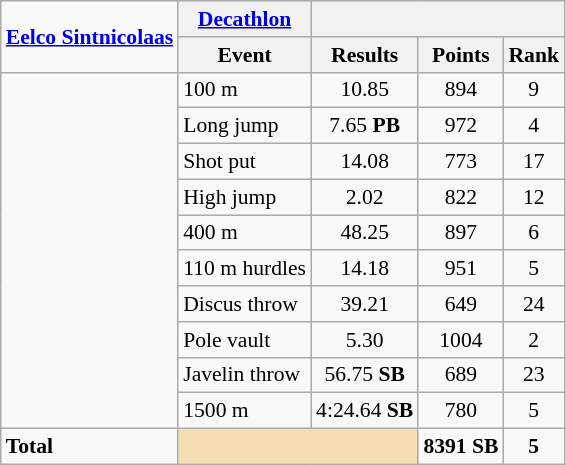<table class=wikitable style="font-size:90%;">
<tr>
<td rowspan="2"><strong><a href='#'>Eelco Sintnicolaas</a></strong></td>
<th><a href='#'>Decathlon</a></th>
<th colspan="3"></th>
</tr>
<tr>
<th>Event</th>
<th>Results</th>
<th>Points</th>
<th>Rank</th>
</tr>
<tr style="border-top: single;">
<td rowspan="10"></td>
<td>100 m</td>
<td align=center>10.85</td>
<td align=center>894</td>
<td align=center>9</td>
</tr>
<tr>
<td>Long jump</td>
<td align=center>7.65 <strong>PB</strong></td>
<td align=center>972</td>
<td align=center>4</td>
</tr>
<tr>
<td>Shot put</td>
<td align=center>14.08</td>
<td align=center>773</td>
<td align=center>17</td>
</tr>
<tr>
<td>High jump</td>
<td align=center>2.02</td>
<td align=center>822</td>
<td align=center>12</td>
</tr>
<tr>
<td>400 m</td>
<td align=center>48.25</td>
<td align=center>897</td>
<td align=center>6</td>
</tr>
<tr>
<td>110 m hurdles</td>
<td align=center>14.18</td>
<td align=center>951</td>
<td align=center>5</td>
</tr>
<tr>
<td>Discus throw</td>
<td align=center>39.21</td>
<td align=center>649</td>
<td align=center>24</td>
</tr>
<tr>
<td>Pole vault</td>
<td align=center>5.30</td>
<td align=center>1004</td>
<td align=center>2</td>
</tr>
<tr>
<td>Javelin throw</td>
<td align=center>56.75 <strong>SB</strong></td>
<td align=center>689</td>
<td align=center>23</td>
</tr>
<tr>
<td>1500 m</td>
<td align=center>4:24.64 <strong>SB</strong></td>
<td align=center>780</td>
<td align=center>5</td>
</tr>
<tr style="border-top: single;">
<td><strong>Total</strong></td>
<td colspan="2" style="background:wheat;"></td>
<td align="center"><strong>8391</strong> <strong>SB</strong></td>
<td align="center"><strong>5</strong></td>
</tr>
</table>
